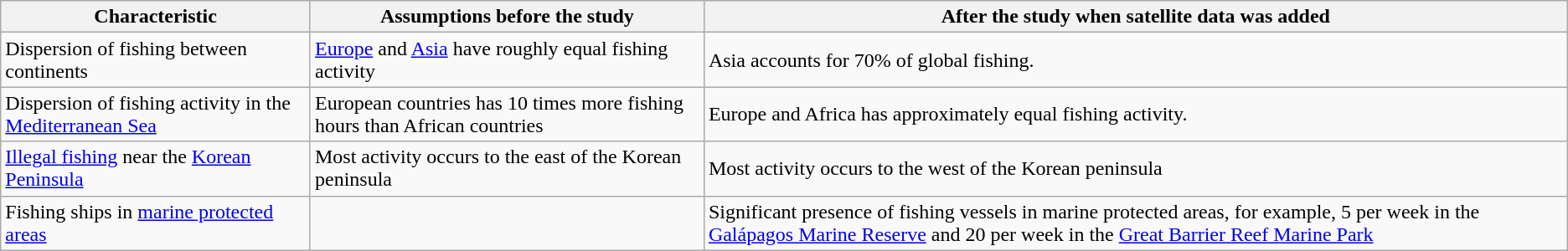<table class="wikitable">
<tr>
<th>Characteristic</th>
<th>Assumptions before the study</th>
<th>After the study when satellite data was added</th>
</tr>
<tr>
<td>Dispersion of fishing between continents</td>
<td><a href='#'>Europe</a> and <a href='#'>Asia</a> have roughly equal fishing activity</td>
<td>Asia accounts for 70% of global fishing.</td>
</tr>
<tr>
<td>Dispersion of fishing activity in the <a href='#'>Mediterranean Sea</a></td>
<td>European countries has 10 times more fishing hours than African countries</td>
<td>Europe and Africa has approximately equal fishing activity.</td>
</tr>
<tr>
<td><a href='#'>Illegal fishing</a> near the <a href='#'>Korean Peninsula</a></td>
<td>Most activity occurs to the east of the Korean peninsula</td>
<td>Most activity occurs to the west of the Korean peninsula</td>
</tr>
<tr>
<td>Fishing ships in <a href='#'>marine protected areas</a></td>
<td></td>
<td>Significant presence of fishing vessels in marine protected areas, for example, 5 per week in the <a href='#'>Galápagos Marine Reserve</a> and 20 per week in the <a href='#'>Great Barrier Reef Marine Park</a></td>
</tr>
</table>
